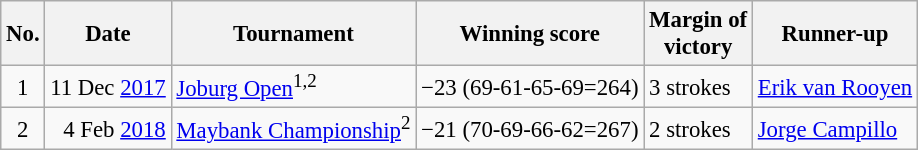<table class="wikitable" style="font-size:95%;">
<tr>
<th>No.</th>
<th>Date</th>
<th>Tournament</th>
<th>Winning score</th>
<th>Margin of<br>victory</th>
<th>Runner-up</th>
</tr>
<tr>
<td align=center>1</td>
<td align=right>11 Dec <a href='#'>2017</a></td>
<td><a href='#'>Joburg Open</a><sup>1,2</sup></td>
<td>−23 (69-61-65-69=264)</td>
<td>3 strokes</td>
<td> <a href='#'>Erik van Rooyen</a></td>
</tr>
<tr>
<td align=center>2</td>
<td align=right>4 Feb <a href='#'>2018</a></td>
<td><a href='#'>Maybank Championship</a><sup>2</sup></td>
<td>−21 (70-69-66-62=267)</td>
<td>2 strokes</td>
<td> <a href='#'>Jorge Campillo</a></td>
</tr>
</table>
